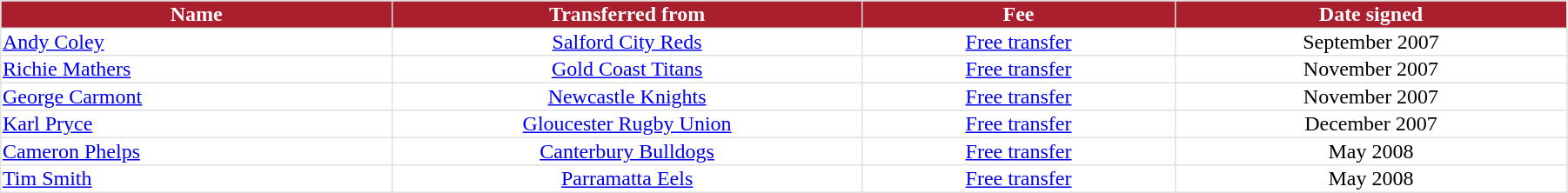<table width=95%  border="1" bordercolor="#FFFFFF" style="border-collapse: collapse; border-color: #E0E0E0;">
<tr style="background:#AA1F2E; color:white">
<th width=25%>Name</th>
<th width=30%>Transferred from</th>
<th width=20%>Fee</th>
<th width=40%>Date signed</th>
</tr>
<tr bgcolor=#FFFFFF>
<td><a href='#'>Andy Coley</a></td>
<td align=center><a href='#'>Salford City Reds</a></td>
<td align=center><a href='#'>Free transfer</a></td>
<td align=center>September 2007</td>
</tr>
<tr bgcolor=#FFFFFF>
<td><a href='#'>Richie Mathers</a></td>
<td align=center><a href='#'>Gold Coast Titans</a></td>
<td align=center><a href='#'>Free transfer</a></td>
<td align=center>November 2007</td>
</tr>
<tr bgcolor=#FFFFFF>
<td><a href='#'>George Carmont</a></td>
<td align=center><a href='#'>Newcastle Knights</a></td>
<td align=center><a href='#'>Free transfer</a></td>
<td align=center>November 2007</td>
</tr>
<tr bgcolor=#FFFFFF>
<td><a href='#'>Karl Pryce</a></td>
<td align=center><a href='#'>Gloucester Rugby Union</a></td>
<td align=center><a href='#'>Free transfer</a></td>
<td align=center>December 2007</td>
</tr>
<tr bgcolor=#FFFFFF>
<td><a href='#'>Cameron Phelps</a></td>
<td align=center><a href='#'>Canterbury Bulldogs</a></td>
<td align=center><a href='#'>Free transfer</a></td>
<td align=center>May 2008</td>
</tr>
<tr bgcolor=#FFFFFF>
<td><a href='#'>Tim Smith</a></td>
<td align=center><a href='#'>Parramatta Eels</a></td>
<td align=center><a href='#'>Free transfer</a></td>
<td align=center>May 2008</td>
</tr>
</table>
